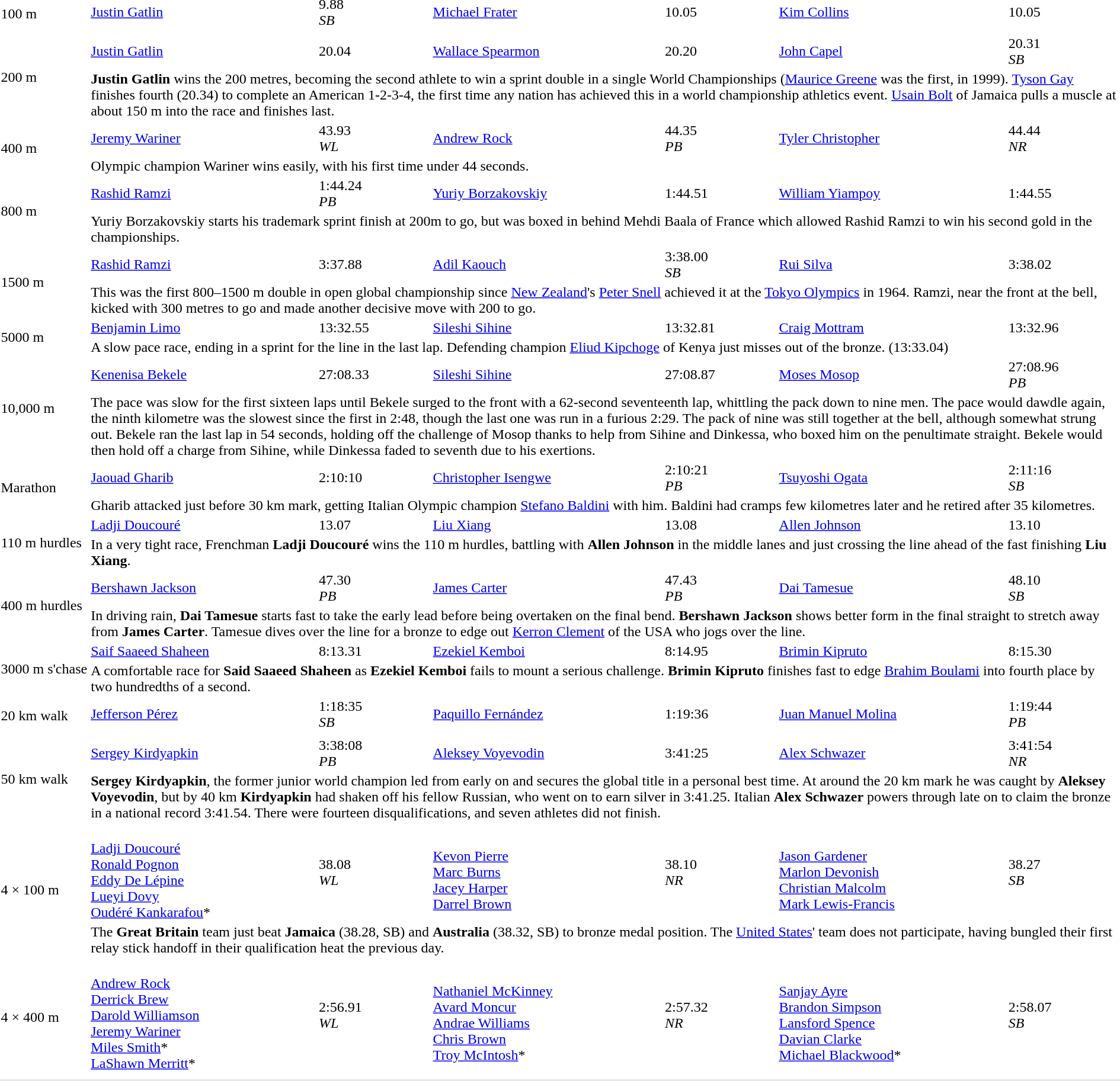<table>
<tr>
<td rowspan=2>100 m<br></td>
<td><a href='#'>Justin Gatlin</a><br></td>
<td>9.88 <br><em>SB</em></td>
<td><a href='#'>Michael Frater</a><br></td>
<td>10.05</td>
<td><a href='#'>Kim Collins</a><br></td>
<td>10.05</td>
</tr>
<tr>
<td colspan=6></td>
</tr>
<tr>
<td rowspan=2>200 m<br></td>
<td><a href='#'>Justin Gatlin</a><br></td>
<td>20.04</td>
<td><a href='#'>Wallace Spearmon</a><br></td>
<td>20.20</td>
<td><a href='#'>John Capel</a><br></td>
<td>20.31 <br><em>SB</em></td>
</tr>
<tr>
<td colspan=6><strong>Justin Gatlin</strong> wins the 200 metres, becoming the second athlete to win a sprint double in a single World Championships (<a href='#'>Maurice Greene</a> was the first, in 1999). <a href='#'>Tyson Gay</a> finishes fourth (20.34) to complete an American 1-2-3-4, the first time any nation has achieved this in a world championship athletics event. <a href='#'>Usain Bolt</a> of Jamaica pulls a muscle at about 150 m into the race and finishes last.</td>
</tr>
<tr>
<td rowspan=2>400 m<br></td>
<td><a href='#'>Jeremy Wariner</a><br></td>
<td>43.93 <br><em>WL</em></td>
<td><a href='#'>Andrew Rock</a><br></td>
<td>44.35 <br><em>PB </em></td>
<td><a href='#'>Tyler Christopher</a><br></td>
<td>44.44 <br><em>NR</em></td>
</tr>
<tr>
<td colspan=6>Olympic champion Wariner wins easily, with his first time under 44 seconds.</td>
</tr>
<tr>
<td rowspan=2>800 m<br></td>
<td><a href='#'>Rashid Ramzi</a><br></td>
<td>1:44.24 <br><em>PB</em></td>
<td><a href='#'>Yuriy Borzakovskiy</a><br></td>
<td>1:44.51</td>
<td><a href='#'>William Yiampoy</a><br></td>
<td>1:44.55</td>
</tr>
<tr>
<td colspan=6>Yuriy Borzakovskiy starts his trademark sprint finish at 200m to go, but was boxed in behind Mehdi Baala of France which allowed Rashid Ramzi to win his second gold in the championships.</td>
</tr>
<tr>
<td rowspan=2>1500 m<br></td>
<td><a href='#'>Rashid Ramzi</a><br></td>
<td>3:37.88</td>
<td><a href='#'>Adil Kaouch</a><br></td>
<td>3:38.00 <br><em>SB</em></td>
<td><a href='#'>Rui Silva</a><br></td>
<td>3:38.02</td>
</tr>
<tr>
<td colspan=6>This was the first 800–1500 m double in open global championship since <a href='#'>New Zealand</a>'s <a href='#'>Peter Snell</a> achieved it at the <a href='#'>Tokyo Olympics</a> in 1964. Ramzi, near the front at the bell, kicked with 300 metres to go and made another decisive move with 200 to go.</td>
</tr>
<tr>
<td rowspan=2>5000 m<br></td>
<td><a href='#'>Benjamin Limo</a><br></td>
<td>13:32.55</td>
<td><a href='#'>Sileshi Sihine</a><br></td>
<td>13:32.81</td>
<td><a href='#'>Craig Mottram</a><br></td>
<td>13:32.96</td>
</tr>
<tr>
<td colspan=6>A slow pace race, ending in a sprint for the line in the last lap. Defending champion <a href='#'>Eliud Kipchoge</a> of Kenya just misses out of the bronze. (13:33.04)</td>
</tr>
<tr>
<td rowspan=2>10,000 m<br></td>
<td><a href='#'>Kenenisa Bekele</a><br></td>
<td>27:08.33</td>
<td><a href='#'>Sileshi Sihine</a><br></td>
<td>27:08.87</td>
<td><a href='#'>Moses Mosop</a><br></td>
<td>27:08.96 <br><em>PB</em></td>
</tr>
<tr>
<td colspan=6>The pace was slow for the first sixteen laps until Bekele surged to the front with a 62-second seventeenth lap, whittling the pack down to nine men. The pace would dawdle again, the ninth kilometre was the slowest since the first in 2:48, though the last one was run in a furious 2:29. The pack of nine was still together at the bell, although somewhat strung out. Bekele ran the last lap in 54 seconds, holding off the challenge of Mosop thanks to help from Sihine and Dinkessa, who boxed him on the penultimate straight. Bekele would then hold off a charge from Sihine, while Dinkessa faded to seventh due to his exertions.</td>
</tr>
<tr>
<td rowspan=2>Marathon<br></td>
<td><a href='#'>Jaouad Gharib</a><br></td>
<td>2:10:10</td>
<td><a href='#'>Christopher Isengwe</a><br></td>
<td>2:10:21 <br><em>PB</em></td>
<td><a href='#'>Tsuyoshi Ogata</a><br></td>
<td>2:11:16 <br><em>SB</em></td>
</tr>
<tr>
<td colspan=6>Gharib attacked just before 30 km mark, getting Italian Olympic champion <a href='#'>Stefano Baldini</a> with him. Baldini had cramps few kilometres later and he retired after 35 kilometres.</td>
</tr>
<tr>
<td rowspan=2>110 m hurdles<br></td>
<td><a href='#'>Ladji Doucouré</a><br></td>
<td>13.07</td>
<td><a href='#'>Liu Xiang</a><br></td>
<td>13.08</td>
<td><a href='#'>Allen Johnson</a><br></td>
<td>13.10</td>
</tr>
<tr>
<td colspan=6>In a very tight race, Frenchman <strong>Ladji Doucouré</strong> wins the 110 m hurdles, battling with <strong>Allen Johnson</strong> in the middle lanes and just crossing the line ahead of the fast finishing <strong>Liu Xiang</strong>.</td>
</tr>
<tr>
<td rowspan=2>400 m hurdles<br></td>
<td><a href='#'>Bershawn Jackson</a><br></td>
<td>47.30 <br><em>PB</em></td>
<td><a href='#'>James Carter</a><br></td>
<td>47.43 <br><em>PB</em></td>
<td><a href='#'>Dai Tamesue</a><br></td>
<td>48.10 <br><em>SB</em></td>
</tr>
<tr>
<td colspan=6>In driving rain, <strong>Dai Tamesue</strong> starts fast to take the early lead before being overtaken on the final bend. <strong>Bershawn Jackson</strong> shows better form in the final straight to stretch away from <strong>James Carter</strong>. Tamesue dives over the line for a bronze to edge out <a href='#'>Kerron Clement</a> of the USA who jogs over the line.</td>
</tr>
<tr>
<td rowspan=2>3000 m s'chase<br></td>
<td><a href='#'>Saif Saaeed Shaheen</a><br></td>
<td>8:13.31</td>
<td><a href='#'>Ezekiel Kemboi</a><br></td>
<td>8:14.95</td>
<td><a href='#'>Brimin Kipruto</a><br></td>
<td>8:15.30</td>
</tr>
<tr>
<td colspan=6>A comfortable race for <strong>Said Saaeed Shaheen</strong> as <strong>Ezekiel Kemboi</strong> fails to mount a serious challenge. <strong>Brimin Kipruto</strong> finishes fast to edge <a href='#'>Brahim Boulami</a> into fourth place by two hundredths of a second.</td>
</tr>
<tr>
<td rowspan=2>20 km walk<br></td>
<td><a href='#'>Jefferson Pérez</a><br></td>
<td>1:18:35 <br><em>SB</em></td>
<td><a href='#'>Paquillo Fernández</a><br></td>
<td>1:19:36</td>
<td><a href='#'>Juan Manuel Molina</a><br></td>
<td>1:19:44 <br><em>PB</em></td>
</tr>
<tr>
<td colspan=6></td>
</tr>
<tr>
<td rowspan=2>50 km walk<br></td>
<td><a href='#'>Sergey Kirdyapkin</a><br></td>
<td>3:38:08 <br><em>PB</em></td>
<td><a href='#'>Aleksey Voyevodin</a><br></td>
<td>3:41:25</td>
<td><a href='#'>Alex Schwazer</a><br></td>
<td>3:41:54 <br><em>NR</em></td>
</tr>
<tr>
<td colspan=6><strong>Sergey Kirdyapkin</strong>, the former junior world champion led from early on and secures the global title in a personal best time. At around the 20 km mark he was caught by <strong>Aleksey Voyevodin</strong>, but by 40 km <strong>Kirdyapkin</strong> had shaken off his fellow Russian, who went on to earn silver in 3:41.25. Italian <strong>Alex Schwazer</strong> powers through late on to claim the bronze in a national record 3:41.54. There were fourteen disqualifications, and seven athletes did not finish.</td>
</tr>
<tr>
<td rowspan=2>4 × 100 m<br></td>
<td><br><a href='#'>Ladji Doucouré</a><br><a href='#'>Ronald Pognon</a><br><a href='#'>Eddy De Lépine</a><br><a href='#'>Lueyi Dovy</a><br><a href='#'>Oudéré Kankarafou</a>*</td>
<td>38.08 <br><em>WL</em></td>
<td><br><a href='#'>Kevon Pierre</a><br><a href='#'>Marc Burns</a><br><a href='#'>Jacey Harper</a><br><a href='#'>Darrel Brown</a></td>
<td>38.10 <br><em>NR</em></td>
<td><br><a href='#'>Jason Gardener</a><br><a href='#'>Marlon Devonish</a><br><a href='#'>Christian Malcolm</a><br><a href='#'>Mark Lewis-Francis</a></td>
<td>38.27 <br><em>SB</em></td>
</tr>
<tr>
<td colspan=6>The <strong>Great Britain</strong> team just beat <strong>Jamaica</strong> (38.28, SB) and <strong>Australia</strong> (38.32, SB) to bronze medal position. The <a href='#'>United States</a>' team does not participate, having bungled their first relay stick handoff in their qualification heat the previous day.</td>
</tr>
<tr>
<td rowspan=2>4 × 400 m<br></td>
<td><br><a href='#'>Andrew Rock</a><br><a href='#'>Derrick Brew</a><br><a href='#'>Darold Williamson</a><br><a href='#'>Jeremy Wariner</a><br><a href='#'>Miles Smith</a>*<br><a href='#'>LaShawn Merritt</a>*</td>
<td>2:56.91 <br><em>WL</em></td>
<td><br><a href='#'>Nathaniel McKinney</a><br><a href='#'>Avard Moncur</a><br><a href='#'>Andrae Williams</a><br><a href='#'>Chris Brown</a><br><a href='#'>Troy McIntosh</a>*</td>
<td>2:57.32 <br><em>NR</em></td>
<td><br><a href='#'>Sanjay Ayre</a><br><a href='#'>Brandon Simpson</a><br><a href='#'>Lansford Spence</a><br><a href='#'>Davian Clarke</a><br><a href='#'>Michael Blackwood</a>*</td>
<td>2:58.07 <br><em>SB</em></td>
</tr>
<tr>
<td colspan=6></td>
</tr>
<tr>
</tr>
<tr bgcolor= e8e8e8>
<td colspan=7></td>
</tr>
</table>
